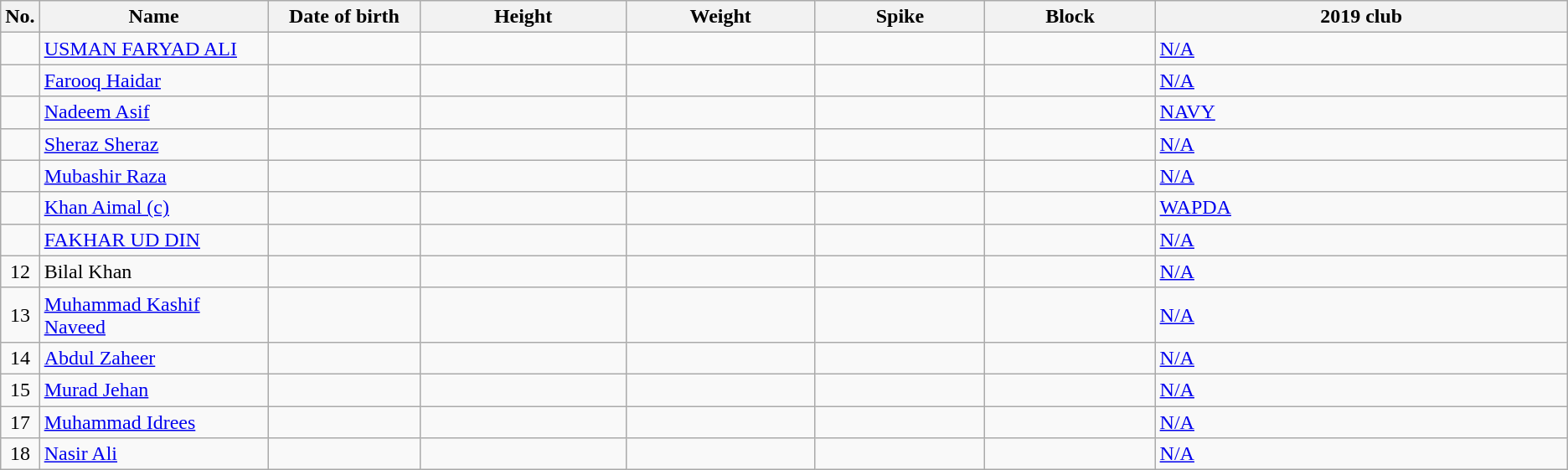<table class="wikitable sortable" style="text-align:center;">
<tr>
<th>No.</th>
<th style="width:12em">Name</th>
<th style="width:8em">Date of birth</th>
<th style="width:11em">Height</th>
<th style="width:10em">Weight</th>
<th style="width:9em">Spike</th>
<th style="width:9em">Block</th>
<th style="width:23em">2019 club</th>
</tr>
<tr>
<td></td>
<td align=left><a href='#'>USMAN FARYAD ALI</a></td>
<td align=right></td>
<td></td>
<td></td>
<td></td>
<td></td>
<td align=left> <a href='#'>N/A</a></td>
</tr>
<tr>
<td></td>
<td align=left><a href='#'>Farooq Haidar</a></td>
<td align=right></td>
<td></td>
<td></td>
<td></td>
<td></td>
<td align=left> <a href='#'>N/A</a></td>
</tr>
<tr>
<td></td>
<td align=left><a href='#'>Nadeem Asif</a></td>
<td align=right></td>
<td></td>
<td></td>
<td></td>
<td></td>
<td align=left> <a href='#'>NAVY</a></td>
</tr>
<tr>
<td></td>
<td align=left><a href='#'>Sheraz Sheraz</a></td>
<td align=right></td>
<td></td>
<td></td>
<td></td>
<td></td>
<td align=left> <a href='#'>N/A</a></td>
</tr>
<tr>
<td></td>
<td align=left><a href='#'>Mubashir Raza</a></td>
<td align=right></td>
<td></td>
<td></td>
<td></td>
<td></td>
<td align=left> <a href='#'>N/A</a></td>
</tr>
<tr>
<td></td>
<td align=left><a href='#'>Khan Aimal (c)</a></td>
<td align=right></td>
<td></td>
<td></td>
<td></td>
<td></td>
<td align=left> <a href='#'>WAPDA</a></td>
</tr>
<tr>
<td></td>
<td align=left><a href='#'>FAKHAR UD DIN</a></td>
<td align=right></td>
<td></td>
<td></td>
<td></td>
<td></td>
<td align=left> <a href='#'>N/A</a></td>
</tr>
<tr>
<td>12</td>
<td align=left>Bilal Khan</td>
<td align=right></td>
<td></td>
<td></td>
<td></td>
<td></td>
<td align=left> <a href='#'>N/A</a></td>
</tr>
<tr>
<td>13</td>
<td align=left><a href='#'>Muhammad Kashif Naveed</a></td>
<td align=right></td>
<td></td>
<td></td>
<td></td>
<td></td>
<td align=left> <a href='#'>N/A</a></td>
</tr>
<tr>
<td>14</td>
<td align=left><a href='#'>Abdul Zaheer</a></td>
<td align=right></td>
<td></td>
<td></td>
<td></td>
<td></td>
<td align=left> <a href='#'>N/A</a></td>
</tr>
<tr>
<td>15</td>
<td align=left><a href='#'>Murad Jehan</a></td>
<td align=right></td>
<td></td>
<td></td>
<td></td>
<td></td>
<td align=left> <a href='#'>N/A</a></td>
</tr>
<tr>
<td>17</td>
<td align=left><a href='#'>Muhammad Idrees</a></td>
<td align=right></td>
<td></td>
<td></td>
<td></td>
<td></td>
<td align=left> <a href='#'>N/A</a></td>
</tr>
<tr>
<td>18</td>
<td align=left><a href='#'>Nasir Ali</a></td>
<td align=right></td>
<td></td>
<td></td>
<td></td>
<td></td>
<td align=left> <a href='#'>N/A</a></td>
</tr>
</table>
